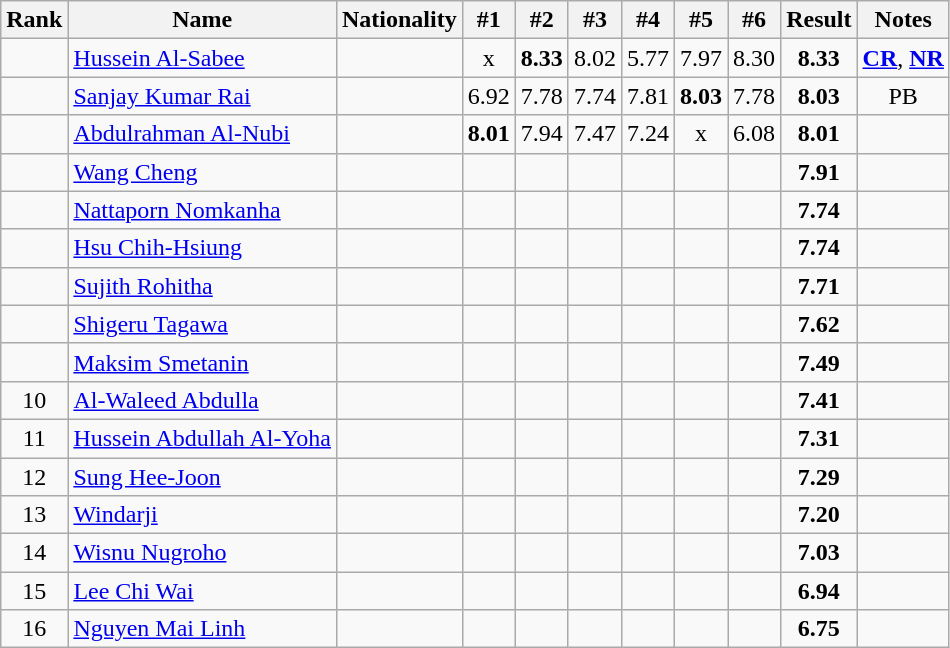<table class="wikitable sortable" style="text-align:center">
<tr>
<th>Rank</th>
<th>Name</th>
<th>Nationality</th>
<th>#1</th>
<th>#2</th>
<th>#3</th>
<th>#4</th>
<th>#5</th>
<th>#6</th>
<th>Result</th>
<th>Notes</th>
</tr>
<tr>
<td></td>
<td align=left><a href='#'>Hussein Al-Sabee</a></td>
<td align=left></td>
<td>x</td>
<td><strong>8.33</strong></td>
<td>8.02</td>
<td>5.77</td>
<td>7.97</td>
<td>8.30</td>
<td><strong>8.33</strong></td>
<td><strong><a href='#'>CR</a></strong>, <strong><a href='#'>NR</a></strong></td>
</tr>
<tr>
<td></td>
<td align=left><a href='#'>Sanjay Kumar Rai</a></td>
<td align=left></td>
<td>6.92</td>
<td>7.78</td>
<td>7.74</td>
<td>7.81</td>
<td><strong>8.03</strong></td>
<td>7.78</td>
<td><strong>8.03</strong></td>
<td>PB</td>
</tr>
<tr>
<td></td>
<td align=left><a href='#'>Abdulrahman Al-Nubi</a></td>
<td align=left></td>
<td><strong>8.01</strong></td>
<td>7.94</td>
<td>7.47</td>
<td>7.24</td>
<td>x</td>
<td>6.08</td>
<td><strong>8.01</strong></td>
<td></td>
</tr>
<tr>
<td></td>
<td align=left><a href='#'>Wang Cheng</a></td>
<td align=left></td>
<td></td>
<td></td>
<td></td>
<td></td>
<td></td>
<td></td>
<td><strong>7.91</strong></td>
<td></td>
</tr>
<tr>
<td></td>
<td align=left><a href='#'>Nattaporn Nomkanha</a></td>
<td align=left></td>
<td></td>
<td></td>
<td></td>
<td></td>
<td></td>
<td></td>
<td><strong>7.74</strong></td>
<td></td>
</tr>
<tr>
<td></td>
<td align=left><a href='#'>Hsu Chih-Hsiung</a></td>
<td align=left></td>
<td></td>
<td></td>
<td></td>
<td></td>
<td></td>
<td></td>
<td><strong>7.74</strong></td>
<td></td>
</tr>
<tr>
<td></td>
<td align=left><a href='#'>Sujith Rohitha</a></td>
<td align=left></td>
<td></td>
<td></td>
<td></td>
<td></td>
<td></td>
<td></td>
<td><strong>7.71</strong></td>
<td></td>
</tr>
<tr>
<td></td>
<td align=left><a href='#'>Shigeru Tagawa</a></td>
<td align=left></td>
<td></td>
<td></td>
<td></td>
<td></td>
<td></td>
<td></td>
<td><strong>7.62</strong></td>
<td></td>
</tr>
<tr>
<td></td>
<td align=left><a href='#'>Maksim Smetanin</a></td>
<td align=left></td>
<td></td>
<td></td>
<td></td>
<td></td>
<td></td>
<td></td>
<td><strong>7.49</strong></td>
<td></td>
</tr>
<tr>
<td>10</td>
<td align=left><a href='#'>Al-Waleed Abdulla</a></td>
<td align=left></td>
<td></td>
<td></td>
<td></td>
<td></td>
<td></td>
<td></td>
<td><strong>7.41</strong></td>
<td></td>
</tr>
<tr>
<td>11</td>
<td align=left><a href='#'>Hussein Abdullah Al-Yoha</a></td>
<td align=left></td>
<td></td>
<td></td>
<td></td>
<td></td>
<td></td>
<td></td>
<td><strong>7.31</strong></td>
<td></td>
</tr>
<tr>
<td>12</td>
<td align=left><a href='#'>Sung Hee-Joon</a></td>
<td align=left></td>
<td></td>
<td></td>
<td></td>
<td></td>
<td></td>
<td></td>
<td><strong>7.29</strong></td>
<td></td>
</tr>
<tr>
<td>13</td>
<td align=left><a href='#'>Windarji</a></td>
<td align=left></td>
<td></td>
<td></td>
<td></td>
<td></td>
<td></td>
<td></td>
<td><strong>7.20</strong></td>
<td></td>
</tr>
<tr>
<td>14</td>
<td align=left><a href='#'>Wisnu Nugroho</a></td>
<td align=left></td>
<td></td>
<td></td>
<td></td>
<td></td>
<td></td>
<td></td>
<td><strong>7.03</strong></td>
<td></td>
</tr>
<tr>
<td>15</td>
<td align=left><a href='#'>Lee Chi Wai</a></td>
<td align=left></td>
<td></td>
<td></td>
<td></td>
<td></td>
<td></td>
<td></td>
<td><strong>6.94</strong></td>
<td></td>
</tr>
<tr>
<td>16</td>
<td align=left><a href='#'>Nguyen Mai Linh</a></td>
<td align=left></td>
<td></td>
<td></td>
<td></td>
<td></td>
<td></td>
<td></td>
<td><strong>6.75</strong></td>
<td></td>
</tr>
</table>
